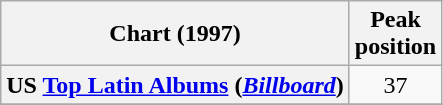<table class="wikitable sortable plainrowheaders" style="text-align:center;">
<tr>
<th scope="col">Chart (1997)</th>
<th scope="col">Peak<br>position</th>
</tr>
<tr>
<th scope="row">US <a href='#'>Top Latin Albums</a> (<a href='#'><em>Billboard</em></a>)</th>
<td>37</td>
</tr>
<tr>
</tr>
</table>
